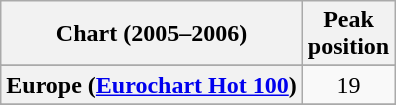<table class="wikitable sortable plainrowheaders" style="text-align:center">
<tr>
<th>Chart (2005–2006)</th>
<th>Peak<br>position</th>
</tr>
<tr>
</tr>
<tr>
</tr>
<tr>
<th scope="row">Europe (<a href='#'>Eurochart Hot 100</a>)</th>
<td>19</td>
</tr>
<tr>
</tr>
<tr>
</tr>
<tr>
</tr>
<tr>
</tr>
<tr>
</tr>
<tr>
</tr>
<tr>
</tr>
<tr>
</tr>
<tr>
</tr>
<tr>
</tr>
<tr>
</tr>
</table>
